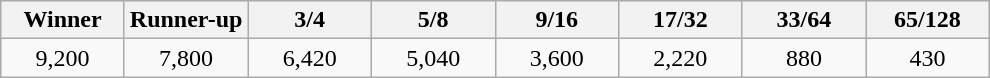<table class="wikitable">
<tr>
<th width=75>Winner</th>
<th width=75>Runner-up</th>
<th width=75>3/4</th>
<th width=75>5/8</th>
<th width=75>9/16</th>
<th width=75>17/32</th>
<th width=75>33/64</th>
<th width=75>65/128</th>
</tr>
<tr>
<td align=center>9,200</td>
<td align=center>7,800</td>
<td align=center>6,420</td>
<td align=center>5,040</td>
<td align=center>3,600</td>
<td align=center>2,220</td>
<td align=center>880</td>
<td align=center>430</td>
</tr>
</table>
